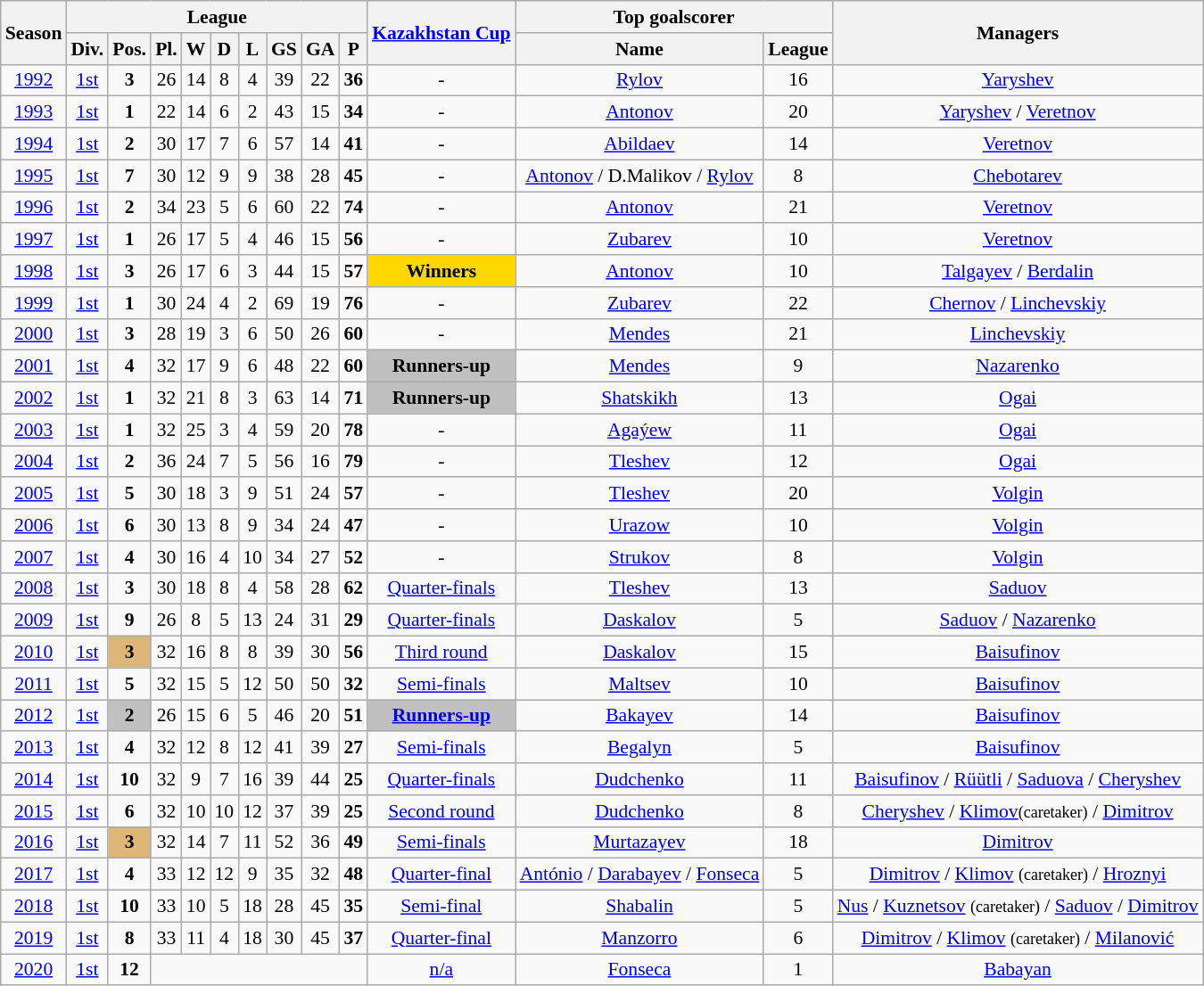<table class="wikitable mw-collapsible mw-collapsed"  style="font-size:90%; text-align:center;">
<tr style="background:#efefef;">
<th rowspan="2">Season</th>
<th colspan="9">League</th>
<th rowspan="2"><a href='#'>Kazakhstan Cup</a></th>
<th colspan="2">Top goalscorer</th>
<th rowspan="2">Managers</th>
</tr>
<tr>
<th>Div.</th>
<th>Pos.</th>
<th>Pl.</th>
<th>W</th>
<th>D</th>
<th>L</th>
<th>GS</th>
<th>GA</th>
<th>P</th>
<th>Name</th>
<th>League</th>
</tr>
<tr>
<td><a href='#'>1992</a></td>
<td align=center><a href='#'>1st</a></td>
<td><strong>3</strong></td>
<td>26</td>
<td>14</td>
<td>8</td>
<td>4</td>
<td>39</td>
<td>22</td>
<td><strong>36</strong></td>
<td>-</td>
<td> <a href='#'>Rylov</a></td>
<td align=center>16</td>
<td> <a href='#'>Yaryshev</a></td>
</tr>
<tr>
<td><a href='#'>1993</a></td>
<td align=center><a href='#'>1st</a></td>
<td><strong>1</strong></td>
<td>22</td>
<td>14</td>
<td>6</td>
<td>2</td>
<td>43</td>
<td>15</td>
<td><strong>34</strong></td>
<td>-</td>
<td> <a href='#'>Antonov</a></td>
<td align=center>20</td>
<td> <a href='#'>Yaryshev</a> /  <a href='#'>Veretnov</a></td>
</tr>
<tr>
<td><a href='#'>1994</a></td>
<td align=center><a href='#'>1st</a></td>
<td><strong>2</strong></td>
<td>30</td>
<td>17</td>
<td>7</td>
<td>6</td>
<td>57</td>
<td>14</td>
<td><strong>41</strong></td>
<td>-</td>
<td> <a href='#'>Abildaev</a></td>
<td align=center>14</td>
<td> <a href='#'>Veretnov</a></td>
</tr>
<tr>
<td><a href='#'>1995</a></td>
<td align=center><a href='#'>1st</a></td>
<td><strong>7</strong></td>
<td>30</td>
<td>12</td>
<td>9</td>
<td>9</td>
<td>38</td>
<td>28</td>
<td><strong>45</strong></td>
<td>-</td>
<td> <a href='#'>Antonov</a> /  D.Malikov /  <a href='#'>Rylov</a></td>
<td align=center>8</td>
<td> <a href='#'>Chebotarev</a></td>
</tr>
<tr>
<td><a href='#'>1996</a></td>
<td align=center><a href='#'>1st</a></td>
<td><strong>2</strong></td>
<td>34</td>
<td>23</td>
<td>5</td>
<td>6</td>
<td>60</td>
<td>22</td>
<td><strong>74</strong></td>
<td>-</td>
<td> <a href='#'>Antonov</a></td>
<td align=center>21</td>
<td> <a href='#'>Veretnov</a></td>
</tr>
<tr>
<td><a href='#'>1997</a></td>
<td align=center><a href='#'>1st</a></td>
<td><strong>1</strong></td>
<td>26</td>
<td>17</td>
<td>5</td>
<td>4</td>
<td>46</td>
<td>15</td>
<td><strong>56</strong></td>
<td>-</td>
<td> <a href='#'>Zubarev</a></td>
<td align=center>10</td>
<td> <a href='#'>Veretnov</a></td>
</tr>
<tr>
<td><a href='#'>1998</a></td>
<td align=center><a href='#'>1st</a></td>
<td><strong>3</strong></td>
<td>26</td>
<td>17</td>
<td>6</td>
<td>3</td>
<td>44</td>
<td>15</td>
<td><strong>57</strong></td>
<td style="background:gold;"><strong>Winners</strong></td>
<td> <a href='#'>Antonov</a></td>
<td align=center>10</td>
<td> <a href='#'>Talgayev</a> /  <a href='#'>Berdalin</a></td>
</tr>
<tr>
<td><a href='#'>1999</a></td>
<td align=center><a href='#'>1st</a></td>
<td><strong>1</strong></td>
<td>30</td>
<td>24</td>
<td>4</td>
<td>2</td>
<td>69</td>
<td>19</td>
<td><strong>76</strong></td>
<td>-</td>
<td> <a href='#'>Zubarev</a></td>
<td align=center>22</td>
<td> <a href='#'>Chernov</a> /  <a href='#'>Linchevskiy</a></td>
</tr>
<tr>
<td><a href='#'>2000</a></td>
<td align=center><a href='#'>1st</a></td>
<td><strong>3</strong></td>
<td>28</td>
<td>19</td>
<td>3</td>
<td>6</td>
<td>50</td>
<td>26</td>
<td><strong>60</strong></td>
<td>-</td>
<td> <a href='#'>Mendes</a></td>
<td align=center>21</td>
<td> <a href='#'>Linchevskiy</a></td>
</tr>
<tr>
<td><a href='#'>2001</a></td>
<td align=center><a href='#'>1st</a></td>
<td><strong>4</strong></td>
<td>32</td>
<td>17</td>
<td>9</td>
<td>6</td>
<td>48</td>
<td>22</td>
<td><strong>60</strong></td>
<td style="background:silver;"><strong>Runners-up</strong></td>
<td> <a href='#'>Mendes</a></td>
<td align=center>9</td>
<td> <a href='#'>Nazarenko</a></td>
</tr>
<tr>
<td><a href='#'>2002</a></td>
<td align=center><a href='#'>1st</a></td>
<td><strong>1</strong></td>
<td>32</td>
<td>21</td>
<td>8</td>
<td>3</td>
<td>63</td>
<td>14</td>
<td><strong>71</strong></td>
<td style="background:silver;"><strong>Runners-up</strong></td>
<td> <a href='#'>Shatskikh</a></td>
<td align=center>13</td>
<td> <a href='#'>Ogai</a></td>
</tr>
<tr>
<td><a href='#'>2003</a></td>
<td align=center><a href='#'>1st</a></td>
<td><strong>1</strong></td>
<td>32</td>
<td>25</td>
<td>3</td>
<td>4</td>
<td>59</td>
<td>20</td>
<td><strong>78</strong></td>
<td>-</td>
<td> <a href='#'>Agaýew</a></td>
<td align=center>11</td>
<td> <a href='#'>Ogai</a></td>
</tr>
<tr>
<td><a href='#'>2004</a></td>
<td align=center><a href='#'>1st</a></td>
<td><strong>2</strong></td>
<td>36</td>
<td>24</td>
<td>7</td>
<td>5</td>
<td>56</td>
<td>16</td>
<td><strong>79</strong></td>
<td>-</td>
<td> <a href='#'>Tleshev</a></td>
<td align=center>12</td>
<td> <a href='#'>Ogai</a></td>
</tr>
<tr>
<td><a href='#'>2005</a></td>
<td align=center><a href='#'>1st</a></td>
<td><strong>5</strong></td>
<td>30</td>
<td>18</td>
<td>3</td>
<td>9</td>
<td>51</td>
<td>24</td>
<td><strong>57</strong></td>
<td>-</td>
<td> <a href='#'>Tleshev</a></td>
<td align=center>20</td>
<td> <a href='#'>Volgin</a></td>
</tr>
<tr>
<td><a href='#'>2006</a></td>
<td align=center><a href='#'>1st</a></td>
<td><strong>6</strong></td>
<td>30</td>
<td>13</td>
<td>8</td>
<td>9</td>
<td>34</td>
<td>24</td>
<td><strong>47</strong></td>
<td>-</td>
<td> <a href='#'>Urazow</a></td>
<td align=center>10</td>
<td> <a href='#'>Volgin</a></td>
</tr>
<tr>
<td><a href='#'>2007</a></td>
<td align=center><a href='#'>1st</a></td>
<td><strong>4</strong></td>
<td>30</td>
<td>16</td>
<td>4</td>
<td>10</td>
<td>34</td>
<td>27</td>
<td><strong>52</strong></td>
<td>-</td>
<td> <a href='#'>Strukov</a></td>
<td align=center>8</td>
<td> <a href='#'>Volgin</a></td>
</tr>
<tr>
<td><a href='#'>2008</a></td>
<td align=center><a href='#'>1st</a></td>
<td><strong>3</strong></td>
<td>30</td>
<td>18</td>
<td>8</td>
<td>4</td>
<td>58</td>
<td>28</td>
<td><strong>62</strong></td>
<td><a href='#'>Quarter-finals</a></td>
<td> <a href='#'>Tleshev</a></td>
<td align=center>13</td>
<td> <a href='#'>Saduov</a></td>
</tr>
<tr>
<td><a href='#'>2009</a></td>
<td align=center><a href='#'>1st</a></td>
<td><strong>9</strong></td>
<td>26</td>
<td>8</td>
<td>5</td>
<td>13</td>
<td>24</td>
<td>31</td>
<td><strong>29</strong></td>
<td><a href='#'>Quarter-finals</a></td>
<td> <a href='#'>Daskalov</a></td>
<td align=center>5</td>
<td> <a href='#'>Saduov</a> /  <a href='#'>Nazarenko</a></td>
</tr>
<tr>
<td><a href='#'>2010</a></td>
<td align=center><a href='#'>1st</a></td>
<td style="background:#deb678;"><strong>3</strong></td>
<td>32</td>
<td>16</td>
<td>8</td>
<td>8</td>
<td>39</td>
<td>30</td>
<td><strong>56</strong></td>
<td><a href='#'>Third round</a></td>
<td> <a href='#'>Daskalov</a></td>
<td align=center>15</td>
<td> <a href='#'>Baisufinov</a></td>
</tr>
<tr>
<td><a href='#'>2011</a></td>
<td align=center><a href='#'>1st</a></td>
<td><strong>5</strong></td>
<td>32</td>
<td>15</td>
<td>5</td>
<td>12</td>
<td>50</td>
<td>50</td>
<td><strong>32</strong></td>
<td><a href='#'>Semi-finals</a></td>
<td> <a href='#'>Maltsev</a></td>
<td align=center>10</td>
<td> <a href='#'>Baisufinov</a></td>
</tr>
<tr>
<td><a href='#'>2012</a></td>
<td align=center><a href='#'>1st</a></td>
<td style="background:silver;"><strong>2</strong></td>
<td>26</td>
<td>15</td>
<td>6</td>
<td>5</td>
<td>46</td>
<td>20</td>
<td><strong>51</strong></td>
<td style="background:silver;"><strong><a href='#'>Runners-up</a></strong></td>
<td> <a href='#'>Bakayev</a></td>
<td align=center>14</td>
<td> <a href='#'>Baisufinov</a></td>
</tr>
<tr>
<td><a href='#'>2013</a></td>
<td align=center><a href='#'>1st</a></td>
<td><strong>4</strong></td>
<td>32</td>
<td>12</td>
<td>8</td>
<td>12</td>
<td>41</td>
<td>39</td>
<td><strong>27</strong></td>
<td><a href='#'>Semi-finals</a></td>
<td> <a href='#'>Begalyn</a></td>
<td align=center>5</td>
<td> <a href='#'>Baisufinov</a></td>
</tr>
<tr>
<td><a href='#'>2014</a></td>
<td align=center><a href='#'>1st</a></td>
<td><strong>10</strong></td>
<td>32</td>
<td>9</td>
<td>7</td>
<td>16</td>
<td>39</td>
<td>44</td>
<td><strong>25</strong></td>
<td><a href='#'>Quarter-finals</a></td>
<td> <a href='#'>Dudchenko</a></td>
<td align=center>11</td>
<td> <a href='#'>Baisufinov</a> /  <a href='#'>Rüütli</a> /  <a href='#'>Saduova</a> /  <a href='#'>Cheryshev</a></td>
</tr>
<tr>
<td><a href='#'>2015</a></td>
<td align=center><a href='#'>1st</a></td>
<td><strong>6</strong></td>
<td>32</td>
<td>10</td>
<td>10</td>
<td>12</td>
<td>37</td>
<td>39</td>
<td><strong>25</strong></td>
<td><a href='#'>Second round</a></td>
<td> <a href='#'>Dudchenko</a></td>
<td align=center>8</td>
<td> <a href='#'>Cheryshev</a> /  <a href='#'>Klimov</a><small>(caretaker)</small> /  <a href='#'>Dimitrov</a></td>
</tr>
<tr>
<td><a href='#'>2016</a></td>
<td align=center><a href='#'>1st</a></td>
<td style="background:#deb678;"><strong>3</strong></td>
<td>32</td>
<td>14</td>
<td>7</td>
<td>11</td>
<td>52</td>
<td>36</td>
<td><strong>49</strong></td>
<td><a href='#'>Semi-finals</a></td>
<td> <a href='#'>Murtazayev</a></td>
<td align=center>18</td>
<td> <a href='#'>Dimitrov</a></td>
</tr>
<tr>
<td><a href='#'>2017</a></td>
<td align=center><a href='#'>1st</a></td>
<td><strong>4</strong></td>
<td>33</td>
<td>12</td>
<td>12</td>
<td>9</td>
<td>35</td>
<td>32</td>
<td><strong>48</strong></td>
<td><a href='#'>Quarter-final</a></td>
<td> <a href='#'>António</a> /  <a href='#'>Darabayev</a> /  <a href='#'>Fonseca</a></td>
<td align=center>5</td>
<td> <a href='#'>Dimitrov</a> /  <a href='#'>Klimov</a> <small>(caretaker)</small> /  <a href='#'>Hroznyi</a></td>
</tr>
<tr>
<td><a href='#'>2018</a></td>
<td align=center><a href='#'>1st</a></td>
<td><strong>10</strong></td>
<td>33</td>
<td>10</td>
<td>5</td>
<td>18</td>
<td>28</td>
<td>45</td>
<td><strong>35</strong></td>
<td><a href='#'>Semi-final</a></td>
<td> <a href='#'>Shabalin</a></td>
<td align=center>5</td>
<td> <a href='#'>Nus</a> /  <a href='#'>Kuznetsov</a> <small>(caretaker)</small> /  <a href='#'>Saduov</a> /  <a href='#'>Dimitrov</a></td>
</tr>
<tr>
<td><a href='#'>2019</a></td>
<td align=center><a href='#'>1st</a></td>
<td><strong>8</strong></td>
<td>33</td>
<td>11</td>
<td>4</td>
<td>18</td>
<td>30</td>
<td>45</td>
<td><strong>37</strong></td>
<td><a href='#'>Quarter-final</a></td>
<td> <a href='#'>Manzorro</a></td>
<td align=center>6</td>
<td> <a href='#'>Dimitrov</a> /  <a href='#'>Klimov</a> <small>(caretaker)</small> /  <a href='#'>Milanović</a></td>
</tr>
<tr>
<td><a href='#'>2020</a></td>
<td align=center><a href='#'>1st</a></td>
<td><strong>12</strong></td>
<td colspan="7"></td>
<td><a href='#'>n/a</a></td>
<td> <a href='#'>Fonseca</a></td>
<td align=center>1</td>
<td> <a href='#'>Babayan</a></td>
</tr>
</table>
